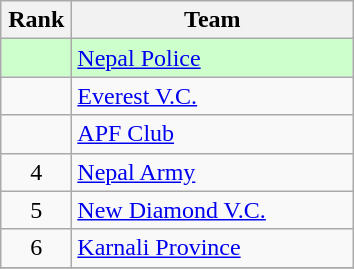<table class="wikitable" style="text-align: center;">
<tr>
<th width=40>Rank</th>
<th width=180>Team</th>
</tr>
<tr bgcolor=#CCFFCC>
<td></td>
<td style="text-align:left;"><a href='#'>Nepal Police</a></td>
</tr>
<tr>
<td></td>
<td style="text-align:left;"><a href='#'>Everest V.C.</a></td>
</tr>
<tr>
<td></td>
<td style="text-align:left;"><a href='#'>APF Club</a></td>
</tr>
<tr align=center>
<td>4</td>
<td style="text-align:left;"><a href='#'>Nepal Army</a></td>
</tr>
<tr align=center>
<td>5</td>
<td style="text-align:left;"><a href='#'>New Diamond V.C.</a></td>
</tr>
<tr align=center>
<td>6</td>
<td style="text-align:left;"><a href='#'>Karnali Province</a></td>
</tr>
<tr align=center>
</tr>
</table>
